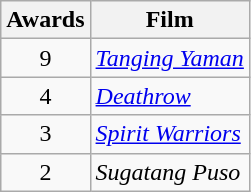<table class="wikitable" style="text-align:center">
<tr>
<th scope="col">Awards</th>
<th scope="col">Film</th>
</tr>
<tr>
<td>9</td>
<td align=left><em><a href='#'>Tanging Yaman</a></em></td>
</tr>
<tr>
<td>4</td>
<td align=left><em><a href='#'>Deathrow</a></em></td>
</tr>
<tr>
<td>3</td>
<td align=left><em><a href='#'>Spirit Warriors</a></em></td>
</tr>
<tr>
<td>2</td>
<td align=left><em>Sugatang Puso</em></td>
</tr>
</table>
